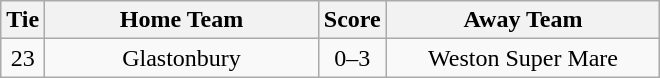<table class="wikitable" style="text-align:center;">
<tr>
<th width=20>Tie</th>
<th width=175>Home Team</th>
<th width=20>Score</th>
<th width=175>Away Team</th>
</tr>
<tr>
<td>23</td>
<td>Glastonbury</td>
<td>0–3</td>
<td>Weston Super Mare</td>
</tr>
</table>
